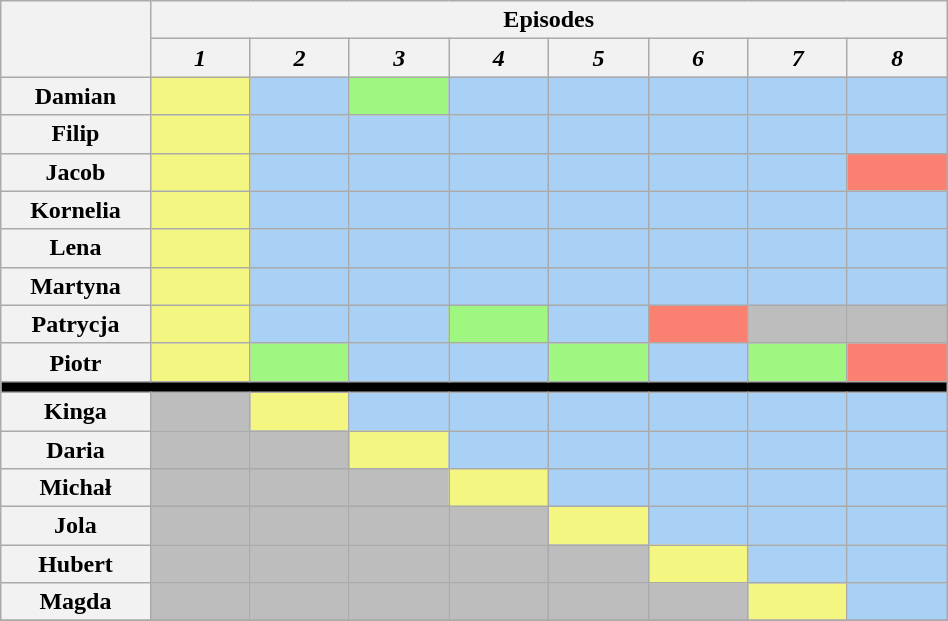<table class="wikitable" style="text-align:center; width:50%;">
<tr>
<th rowspan="2" style="width:15%;"></th>
<th colspan="8" style="text-align:center;">Episodes</th>
</tr>
<tr>
<th style="text-align:center; width:10%;"><em>1</em></th>
<th style="text-align:center; width:10%;"><em>2</em></th>
<th style="text-align:center; width:10%;"><em>3</em></th>
<th style="text-align:center; width:10%;"><em>4</em></th>
<th style="text-align:center; width:10%;"><em>5</em></th>
<th style="text-align:center; width:10%;"><em>6</em></th>
<th style="text-align:center; width:10%;"><em>7</em></th>
<th style="text-align:center; width:10%;"><em>8</em></th>
</tr>
<tr>
<th>Damian</th>
<td style="background:#F3F781;"></td>
<td style="background:#A9D0F5;"></td>
<td style="background:#9FF781;"></td>
<td style="background:#A9D0F5;"></td>
<td style="background:#A9D0F5;"></td>
<td style="background:#A9D0F5;"></td>
<td style="background:#A9D0F5;"></td>
<td style="background:#A9D0F5;"></td>
</tr>
<tr>
<th>Filip</th>
<td style="background:#F3F781;"></td>
<td style="background:#A9D0F5;"></td>
<td style="background:#A9D0F5;"></td>
<td style="background:#A9D0F5;"></td>
<td style="background:#A9D0F5;"></td>
<td style="background:#A9D0F5;"></td>
<td style="background:#A9D0F5;"></td>
<td style="background:#A9D0F5;"></td>
</tr>
<tr>
<th>Jacob</th>
<td style="background:#F3F781;"></td>
<td style="background:#A9D0F5;"></td>
<td style="background:#A9D0F5;"></td>
<td style="background:#A9D0F5;"></td>
<td style="background:#A9D0F5;"></td>
<td style="background:#A9D0F5;"></td>
<td style="background:#A9D0F5;"></td>
<td style="background:#FA8072;"></td>
</tr>
<tr>
<th>Kornelia</th>
<td style="background:#F3F781;"></td>
<td style="background:#A9D0F5;"></td>
<td style="background:#A9D0F5;"></td>
<td style="background:#A9D0F5;"></td>
<td style="background:#A9D0F5;"></td>
<td style="background:#A9D0F5;"></td>
<td style="background:#A9D0F5;"></td>
<td style="background:#A9D0F5;"></td>
</tr>
<tr>
<th>Lena</th>
<td style="background:#F3F781;"></td>
<td style="background:#A9D0F5;"></td>
<td style="background:#A9D0F5;"></td>
<td style="background:#A9D0F5;"></td>
<td style="background:#A9D0F5;"></td>
<td style="background:#A9D0F5;"></td>
<td style="background:#A9D0F5;"></td>
<td style="background:#A9D0F5;"></td>
</tr>
<tr>
<th>Martyna</th>
<td style="background:#F3F781;"></td>
<td style="background:#A9D0F5;"></td>
<td style="background:#A9D0F5;"></td>
<td style="background:#A9D0F5;"></td>
<td style="background:#A9D0F5;"></td>
<td style="background:#A9D0F5;"></td>
<td style="background:#A9D0F5;"></td>
<td style="background:#A9D0F5;"></td>
</tr>
<tr>
<th>Patrycja</th>
<td style="background:#F3F781;"></td>
<td style="background:#A9D0F5;"></td>
<td style="background:#A9D0F5;"></td>
<td style="background:#9FF781;"></td>
<td style="background:#A9D0F5;"></td>
<td style="background:#FA8072;"></td>
<th style="background:#BDBDBD;"></th>
<th style="background:#BDBDBD;"></th>
</tr>
<tr>
<th>Piotr</th>
<td style="background:#F3F781;"></td>
<td style="background:#9FF781;"></td>
<td style="background:#A9D0F5;"></td>
<td style="background:#A9D0F5;"></td>
<td style="background:#9FF781;"></td>
<td style="background:#A9D0F5;"></td>
<th style="background:#9FF781;"></th>
<th style="background:#FA8072;"></th>
</tr>
<tr>
<th style="background:#000;" colspan="9"></th>
</tr>
<tr>
<th>Kinga</th>
<td style="background:#BDBDBD;"></td>
<td style="background:#F3F781;"></td>
<td style="background:#A9D0F5;"></td>
<td style="background:#A9D0F5;"></td>
<td style="background:#A9D0F5;"></td>
<td style="background:#A9D0F5;"></td>
<td style="background:#A9D0F5;"></td>
<td style="background:#A9D0F5;"></td>
</tr>
<tr>
<th>Daria</th>
<td style="background:#BDBDBD;"></td>
<td style="background:#BDBDBD;"></td>
<td style="background:#F3F781;"></td>
<td style="background:#A9D0F5;"></td>
<td style="background:#A9D0F5;"></td>
<td style="background:#A9D0F5;"></td>
<td style="background:#A9D0F5;"></td>
<td style="background:#A9D0F5;"></td>
</tr>
<tr>
<th>Michał</th>
<td style="background:#BDBDBD;"></td>
<td style="background:#BDBDBD;"></td>
<td style="background:#BDBDBD;"></td>
<td style="background:#F3F781;"></td>
<td style="background:#A9D0F5;"></td>
<td style="background:#A9D0F5;"></td>
<td style="background:#A9D0F5;"></td>
<td style="background:#A9D0F5;"></td>
</tr>
<tr>
<th>Jola</th>
<td style="background:#BDBDBD;"></td>
<td style="background:#BDBDBD;"></td>
<td style="background:#BDBDBD;"></td>
<td style="background:#BDBDBD;"></td>
<td style="background:#F3F781;"></td>
<td style="background:#A9D0F5;"></td>
<td style="background:#A9D0F5;"></td>
<td style="background:#A9D0F5;"></td>
</tr>
<tr>
<th>Hubert</th>
<td style="background:#BDBDBD;"></td>
<td style="background:#BDBDBD;"></td>
<td style="background:#BDBDBD;"></td>
<td style="background:#BDBDBD;"></td>
<td style="background:#BDBDBD;"></td>
<td style="background:#F3F781;"></td>
<td style="background:#A9D0F5;"></td>
<td style="background:#A9D0F5;"></td>
</tr>
<tr>
<th>Magda</th>
<td style="background:#BDBDBD;"></td>
<td style="background:#BDBDBD;"></td>
<td style="background:#BDBDBD;"></td>
<td style="background:#BDBDBD;"></td>
<td style="background:#BDBDBD;"></td>
<td style="background:#BDBDBD;"></td>
<td style="background:#F3F781;"></td>
<td style="background:#A9D0F5;"></td>
</tr>
<tr>
</tr>
</table>
